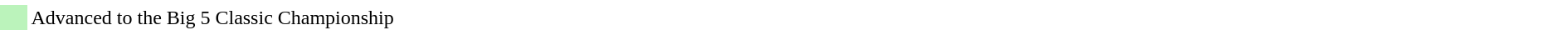<table width=100%>
<tr>
<td style="width: 20px;"></td>
<td bgcolor=#ffffff></td>
</tr>
<tr>
<td bgcolor=#bbf3bb></td>
<td>Advanced to the Big 5 Classic Championship</td>
</tr>
</table>
